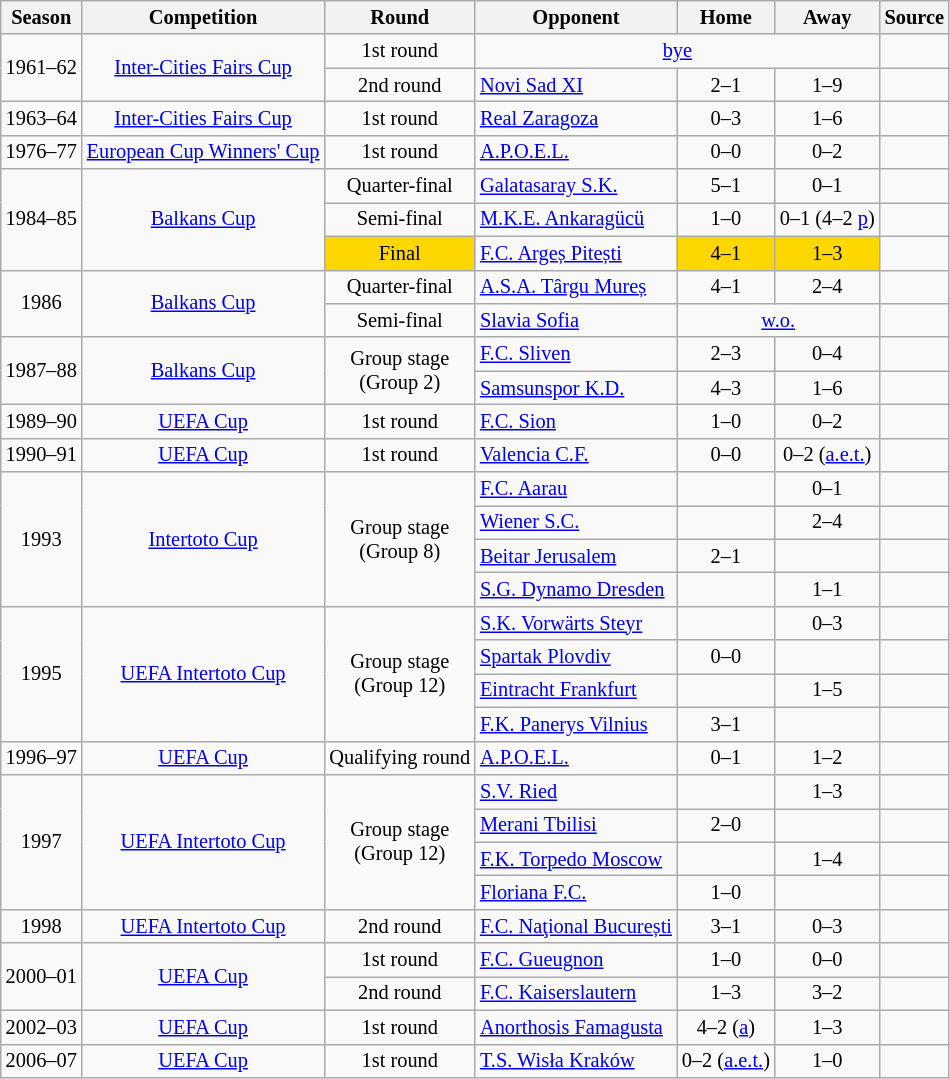<table class="wikitable plainrowheaders sticky-header-multi sortable" style="text-align:center; margin:0px; margin-top:2px; font-size:85%; width=500px">
<tr>
<th>Season</th>
<th>Competition</th>
<th>Round</th>
<th>Opponent</th>
<th>Home</th>
<th>Away</th>
<th>Source</th>
</tr>
<tr>
<td rowspan="2">1961–62</td>
<td rowspan="2"><a href='#'>Inter-Cities Fairs Cup</a></td>
<td>1st round</td>
<td colspan="3"><a href='#'>bye</a></td>
<td></td>
</tr>
<tr>
<td>2nd round</td>
<td align="left"> <a href='#'>Novi Sad XI</a></td>
<td>2–1</td>
<td>1–9</td>
<td></td>
</tr>
<tr>
<td>1963–64</td>
<td><a href='#'>Inter-Cities Fairs Cup</a></td>
<td>1st round</td>
<td align=left> <a href='#'>Real Zaragoza</a></td>
<td>0–3</td>
<td>1–6</td>
<td></td>
</tr>
<tr>
<td>1976–77</td>
<td><a href='#'>European Cup Winners' Cup</a></td>
<td>1st round</td>
<td align=left> <a href='#'>A.P.O.E.L.</a></td>
<td>0–0</td>
<td>0–2</td>
<td></td>
</tr>
<tr>
<td rowspan="3">1984–85</td>
<td rowspan="3"><a href='#'>Balkans Cup</a></td>
<td>Quarter-final</td>
<td align=left> <a href='#'>Galatasaray S.K.</a></td>
<td>5–1</td>
<td>0–1</td>
<td></td>
</tr>
<tr>
<td>Semi-final</td>
<td align=left> <a href='#'>M.K.E. Ankaragücü</a></td>
<td>1–0</td>
<td>0–1 (4–2 <a href='#'>p</a>)</td>
<td></td>
</tr>
<tr>
<td bgcolor="gold">Final</td>
<td align=left> <a href='#'>F.C. Argeș Pitești</a></td>
<td bgcolor="gold">4–1</td>
<td bgcolor="gold">1–3</td>
<td></td>
</tr>
<tr>
<td rowspan="2">1986</td>
<td rowspan="2"><a href='#'>Balkans Cup</a></td>
<td>Quarter-final</td>
<td align=left> <a href='#'>A.S.A. Târgu Mureș</a></td>
<td>4–1</td>
<td>2–4</td>
<td></td>
</tr>
<tr>
<td>Semi-final</td>
<td align=left> <a href='#'>Slavia Sofia</a></td>
<td colspan="2"><a href='#'>w.o.</a></td>
<td></td>
</tr>
<tr>
<td rowspan="2">1987–88</td>
<td rowspan="2"><a href='#'>Balkans Cup</a></td>
<td rowspan="2">Group stage<br>(Group 2)</td>
<td align=left> <a href='#'>F.C. Sliven</a></td>
<td>2–3</td>
<td>0–4</td>
<td></td>
</tr>
<tr>
<td align=left> <a href='#'>Samsunspor K.D.</a></td>
<td>4–3</td>
<td>1–6</td>
<td></td>
</tr>
<tr>
<td>1989–90</td>
<td><a href='#'>UEFA Cup</a></td>
<td>1st round</td>
<td align=left> <a href='#'>F.C. Sion</a></td>
<td>1–0</td>
<td>0–2</td>
<td></td>
</tr>
<tr>
<td>1990–91</td>
<td><a href='#'>UEFA Cup</a></td>
<td>1st round</td>
<td align=left> <a href='#'>Valencia C.F.</a></td>
<td>0–0</td>
<td>0–2 (<a href='#'>a.e.t.</a>)</td>
<td></td>
</tr>
<tr>
<td rowspan="4">1993</td>
<td rowspan="4"><a href='#'>Intertoto Cup</a></td>
<td rowspan="4">Group stage<br>(Group 8)</td>
<td align=left> <a href='#'>F.C. Aarau</a></td>
<td></td>
<td>0–1</td>
<td></td>
</tr>
<tr>
<td align=left> <a href='#'>Wiener S.C.</a></td>
<td></td>
<td>2–4</td>
<td></td>
</tr>
<tr>
<td align=left> <a href='#'>Beitar Jerusalem</a></td>
<td>2–1</td>
<td></td>
<td></td>
</tr>
<tr>
<td align=left> <a href='#'>S.G. Dynamo Dresden</a></td>
<td></td>
<td>1–1</td>
<td></td>
</tr>
<tr>
<td rowspan="4">1995</td>
<td rowspan="4"><a href='#'>UEFA Intertoto Cup</a></td>
<td rowspan="4">Group stage<br>(Group 12)</td>
<td align=left> <a href='#'>S.K. Vorwärts Steyr</a></td>
<td></td>
<td>0–3</td>
<td></td>
</tr>
<tr>
<td align=left> <a href='#'>Spartak Plovdiv</a></td>
<td>0–0</td>
<td></td>
<td></td>
</tr>
<tr>
<td align=left> <a href='#'>Eintracht Frankfurt</a></td>
<td></td>
<td>1–5</td>
<td></td>
</tr>
<tr>
<td align=left> <a href='#'>F.K. Panerys Vilnius</a></td>
<td>3–1</td>
<td></td>
<td></td>
</tr>
<tr>
<td>1996–97</td>
<td><a href='#'>UEFA Cup</a></td>
<td>Qualifying round</td>
<td align=left> <a href='#'>A.P.O.E.L.</a></td>
<td>0–1</td>
<td>1–2</td>
<td></td>
</tr>
<tr>
<td rowspan="4">1997</td>
<td rowspan="4"><a href='#'>UEFA Intertoto Cup</a></td>
<td rowspan="4">Group stage<br>(Group 12)</td>
<td align=left> <a href='#'>S.V. Ried</a></td>
<td></td>
<td>1–3</td>
<td></td>
</tr>
<tr>
<td align=left> <a href='#'>Merani Tbilisi</a></td>
<td>2–0</td>
<td></td>
<td></td>
</tr>
<tr>
<td align=left> <a href='#'>F.K. Torpedo Moscow</a></td>
<td></td>
<td>1–4</td>
<td></td>
</tr>
<tr>
<td align=left> <a href='#'>Floriana F.C.</a></td>
<td>1–0</td>
<td></td>
<td></td>
</tr>
<tr>
<td>1998</td>
<td><a href='#'>UEFA Intertoto Cup</a></td>
<td>2nd round</td>
<td align=left> <a href='#'>F.C. Naţional București</a></td>
<td>3–1</td>
<td>0–3</td>
<td></td>
</tr>
<tr>
<td rowspan="2">2000–01</td>
<td rowspan="2"><a href='#'>UEFA Cup</a></td>
<td>1st round</td>
<td align=left> <a href='#'>F.C. Gueugnon</a></td>
<td>1–0</td>
<td>0–0</td>
<td></td>
</tr>
<tr>
<td>2nd round</td>
<td align=left> <a href='#'>F.C. Kaiserslautern</a></td>
<td>1–3</td>
<td>3–2</td>
<td></td>
</tr>
<tr>
<td>2002–03</td>
<td><a href='#'>UEFA Cup</a></td>
<td>1st round</td>
<td align=left> <a href='#'>Anorthosis Famagusta</a></td>
<td>4–2 (<a href='#'>a</a>)</td>
<td>1–3</td>
<td></td>
</tr>
<tr>
<td>2006–07</td>
<td><a href='#'>UEFA Cup</a></td>
<td>1st round</td>
<td align=left> <a href='#'>T.S. Wisła Kraków</a></td>
<td>0–2 (<a href='#'>a.e.t.</a>)</td>
<td>1–0</td>
<td></td>
</tr>
</table>
